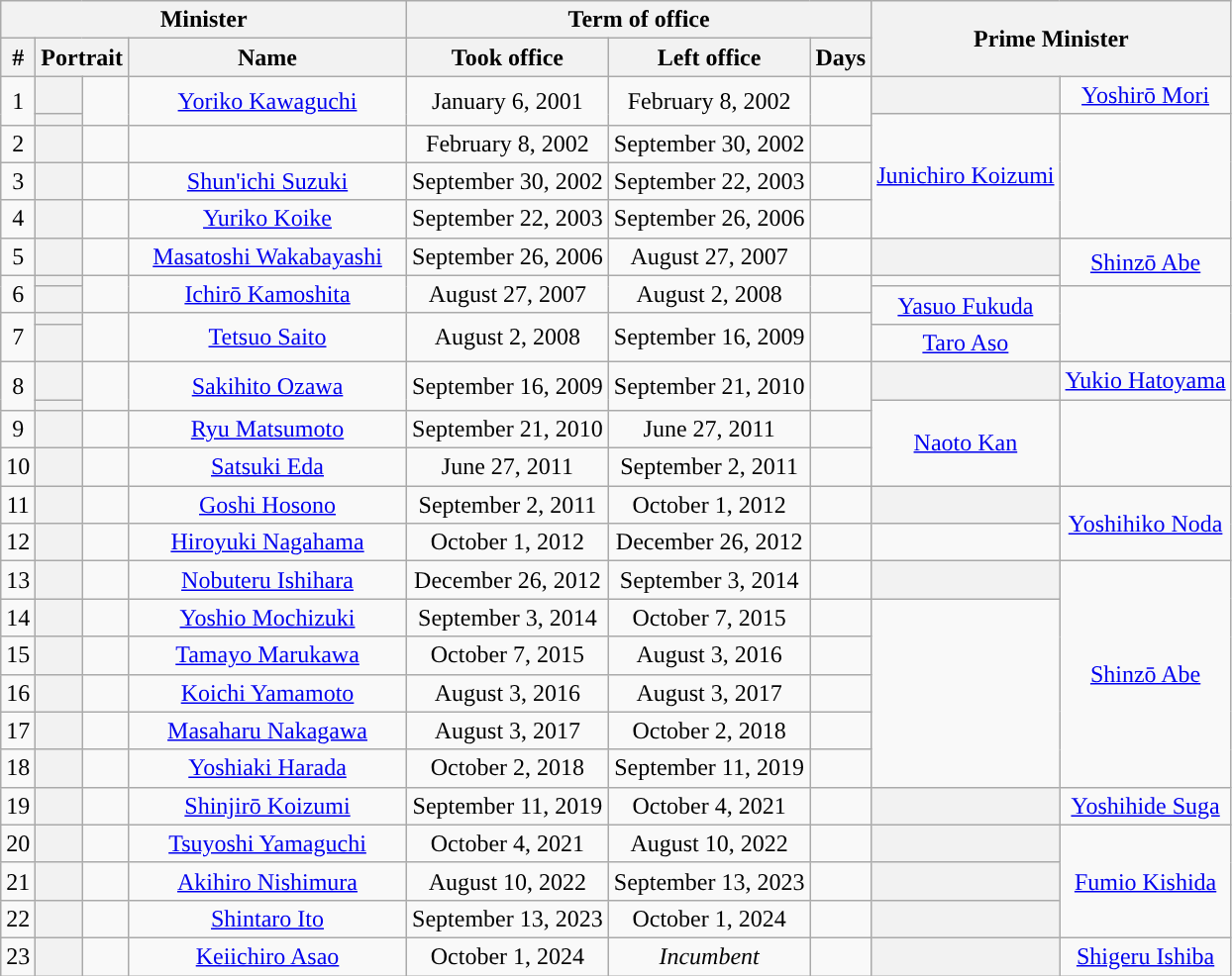<table class="wikitable"  style="text-align:center">
<tr>
<th colspan=4>Minister</th>
<th colspan=3>Term of office</th>
<th style="width:160px;" rowspan=2 colspan=2>Prime Minister</th>
</tr>
<tr>
<th>#</th>
<th colspan=2>Portrait</th>
<th width=180px>Name</th>
<th>Took office</th>
<th>Left office</th>
<th>Days</th>
</tr>
<tr>
<td rowspan=2>1</td>
<th style="background-color: "></th>
<td rowspan=2></td>
<td rowspan=2><a href='#'>Yoriko Kawaguchi</a></td>
<td rowspan=2>January 6, 2001</td>
<td rowspan=2>February 8, 2002</td>
<td rowspan=2></td>
<th style="background-color: "></th>
<td><a href='#'>Yoshirō Mori</a></td>
</tr>
<tr>
<th style="background-color: "></th>
<td rowspan=4><a href='#'>Junichiro Koizumi</a></td>
</tr>
<tr>
<td>2</td>
<th style="background-color: "></th>
<td></td>
<td></td>
<td>February 8, 2002</td>
<td>September 30, 2002</td>
<td></td>
</tr>
<tr>
<td>3</td>
<th style="background-color: "></th>
<td></td>
<td><a href='#'>Shun'ichi Suzuki</a></td>
<td>September 30, 2002</td>
<td>September 22, 2003</td>
<td></td>
</tr>
<tr>
<td>4</td>
<th style="background-color: "></th>
<td></td>
<td><a href='#'>Yuriko Koike</a></td>
<td>September 22, 2003</td>
<td>September 26, 2006</td>
<td></td>
</tr>
<tr>
<td>5</td>
<th style="background-color: "></th>
<td></td>
<td><a href='#'>Masatoshi Wakabayashi</a></td>
<td>September 26, 2006</td>
<td>August 27, 2007</td>
<td></td>
<th style="background-color: "></th>
<td rowspan=2><a href='#'>Shinzō Abe</a></td>
</tr>
<tr>
<td rowspan=2>6</td>
<th style="background-color: "></th>
<td rowspan=2></td>
<td rowspan=2><a href='#'>Ichirō Kamoshita</a></td>
<td rowspan=2>August 27, 2007</td>
<td rowspan=2>August 2, 2008</td>
<td rowspan=2></td>
</tr>
<tr>
<th style="background-color: "></th>
<td rowspan=2><a href='#'>Yasuo Fukuda</a></td>
</tr>
<tr>
<td rowspan=2>7</td>
<th style="background-color: "></th>
<td rowspan=2></td>
<td rowspan=2><a href='#'>Tetsuo Saito</a></td>
<td rowspan=2>August 2, 2008</td>
<td rowspan=2>September 16, 2009</td>
<td rowspan=2></td>
</tr>
<tr>
<th style="background-color: "></th>
<td><a href='#'>Taro Aso</a></td>
</tr>
<tr>
<td rowspan=2>8</td>
<th style="background-color: "></th>
<td rowspan=2></td>
<td rowspan=2><a href='#'>Sakihito Ozawa</a></td>
<td rowspan=2>September 16, 2009</td>
<td rowspan=2>September 21, 2010</td>
<td rowspan=2></td>
<th style="background-color: "></th>
<td><a href='#'>Yukio Hatoyama</a></td>
</tr>
<tr>
<th style="background-color: "></th>
<td rowspan=3><a href='#'>Naoto Kan</a></td>
</tr>
<tr>
<td>9</td>
<th style="background-color: "></th>
<td></td>
<td><a href='#'>Ryu Matsumoto</a></td>
<td>September 21, 2010</td>
<td>June 27, 2011</td>
<td></td>
</tr>
<tr>
<td>10</td>
<th style="background-color: "></th>
<td></td>
<td><a href='#'>Satsuki Eda</a></td>
<td>June 27, 2011</td>
<td>September 2, 2011</td>
<td></td>
</tr>
<tr>
<td>11</td>
<th style="background-color: "></th>
<td></td>
<td><a href='#'>Goshi Hosono</a></td>
<td>September 2, 2011</td>
<td>October 1, 2012</td>
<td></td>
<th style="background-color: "></th>
<td rowspan=2><a href='#'>Yoshihiko Noda</a></td>
</tr>
<tr>
<td>12</td>
<th style="background-color: "></th>
<td></td>
<td><a href='#'>Hiroyuki Nagahama</a></td>
<td>October 1, 2012</td>
<td>December 26, 2012</td>
<td></td>
</tr>
<tr>
<td>13</td>
<th style="background-color: "></th>
<td></td>
<td><a href='#'>Nobuteru Ishihara</a></td>
<td>December 26, 2012</td>
<td>September 3, 2014</td>
<td></td>
<th style="background-color: "></th>
<td rowspan=6><a href='#'>Shinzō Abe</a></td>
</tr>
<tr>
<td>14</td>
<th style="background-color: "></th>
<td></td>
<td><a href='#'>Yoshio Mochizuki</a></td>
<td>September 3, 2014</td>
<td>October 7, 2015</td>
<td></td>
</tr>
<tr>
<td>15</td>
<th style="background-color: "></th>
<td></td>
<td><a href='#'>Tamayo Marukawa</a></td>
<td>October 7, 2015</td>
<td>August 3, 2016</td>
<td></td>
</tr>
<tr>
<td>16</td>
<th style="background-color: "></th>
<td></td>
<td><a href='#'>Koichi Yamamoto</a></td>
<td>August 3, 2016</td>
<td>August 3, 2017</td>
<td></td>
</tr>
<tr>
<td>17</td>
<th style="background-color: "></th>
<td></td>
<td><a href='#'>Masaharu Nakagawa</a></td>
<td>August 3, 2017</td>
<td>October 2, 2018</td>
<td></td>
</tr>
<tr>
<td>18</td>
<th style="background-color: "></th>
<td></td>
<td><a href='#'>Yoshiaki Harada</a></td>
<td>October 2, 2018</td>
<td>September 11, 2019</td>
<td></td>
</tr>
<tr>
<td>19</td>
<th style="background-color: "></th>
<td></td>
<td><a href='#'>Shinjirō Koizumi</a></td>
<td>September 11, 2019</td>
<td>October 4, 2021</td>
<td></td>
<th style="background-color: "></th>
<td><a href='#'>Yoshihide Suga</a></td>
</tr>
<tr>
<td>20</td>
<th style="background-color: "></th>
<td></td>
<td><a href='#'>Tsuyoshi Yamaguchi</a></td>
<td>October 4, 2021</td>
<td>August 10, 2022</td>
<td></td>
<th style="background-color: "></th>
<td rowspan=3><a href='#'>Fumio Kishida</a></td>
</tr>
<tr>
<td>21</td>
<th style="background-color: "></th>
<td></td>
<td><a href='#'>Akihiro Nishimura</a></td>
<td>August 10, 2022</td>
<td>September 13, 2023</td>
<td></td>
<th style="background-color: "></th>
</tr>
<tr>
<td>22</td>
<th style="background-color: "></th>
<td></td>
<td><a href='#'>Shintaro Ito</a></td>
<td>September 13, 2023</td>
<td>October 1, 2024</td>
<td></td>
<th style="background-color: "></th>
</tr>
<tr>
<td>23</td>
<th style="background-color: "></th>
<td></td>
<td><a href='#'>Keiichiro Asao</a></td>
<td>October 1, 2024</td>
<td><em>Incumbent</em></td>
<td></td>
<th style="background-color: "></th>
<td><a href='#'>Shigeru Ishiba</a></td>
</tr>
</table>
